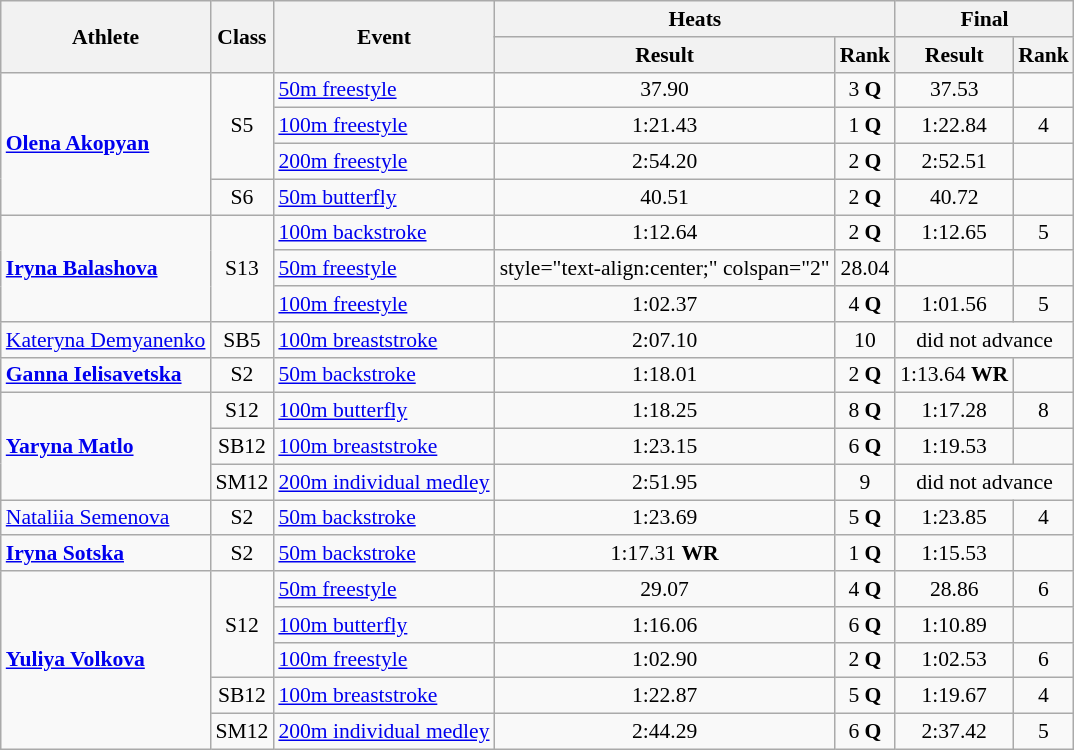<table class=wikitable style="font-size:90%">
<tr>
<th rowspan="2">Athlete</th>
<th rowspan="2">Class</th>
<th rowspan="2">Event</th>
<th colspan="2">Heats</th>
<th colspan="2">Final</th>
</tr>
<tr>
<th>Result</th>
<th>Rank</th>
<th>Result</th>
<th>Rank</th>
</tr>
<tr>
<td rowspan="4"><strong><a href='#'>Olena Akopyan</a></strong></td>
<td rowspan="3" style="text-align:center;">S5</td>
<td><a href='#'>50m freestyle</a></td>
<td style="text-align:center;">37.90</td>
<td style="text-align:center;">3 <strong>Q</strong></td>
<td style="text-align:center;">37.53</td>
<td style="text-align:center;"></td>
</tr>
<tr>
<td><a href='#'>100m freestyle</a></td>
<td style="text-align:center;">1:21.43</td>
<td style="text-align:center;">1 <strong>Q</strong></td>
<td style="text-align:center;">1:22.84</td>
<td style="text-align:center;">4</td>
</tr>
<tr>
<td><a href='#'>200m freestyle</a></td>
<td style="text-align:center;">2:54.20</td>
<td style="text-align:center;">2 <strong>Q</strong></td>
<td style="text-align:center;">2:52.51</td>
<td style="text-align:center;"></td>
</tr>
<tr>
<td style="text-align:center;">S6</td>
<td><a href='#'>50m butterfly</a></td>
<td style="text-align:center;">40.51</td>
<td style="text-align:center;">2 <strong>Q</strong></td>
<td style="text-align:center;">40.72</td>
<td style="text-align:center;"></td>
</tr>
<tr>
<td rowspan="3"><strong><a href='#'>Iryna Balashova</a></strong></td>
<td rowspan="3" style="text-align:center;">S13</td>
<td><a href='#'>100m backstroke</a></td>
<td style="text-align:center;">1:12.64</td>
<td style="text-align:center;">2 <strong>Q</strong></td>
<td style="text-align:center;">1:12.65</td>
<td style="text-align:center;">5</td>
</tr>
<tr>
<td><a href='#'>50m freestyle</a></td>
<td>style="text-align:center;" colspan="2" </td>
<td style="text-align:center;">28.04</td>
<td style="text-align:center;"></td>
</tr>
<tr>
<td><a href='#'>100m freestyle</a></td>
<td style="text-align:center;">1:02.37</td>
<td style="text-align:center;">4 <strong>Q</strong></td>
<td style="text-align:center;">1:01.56</td>
<td style="text-align:center;">5</td>
</tr>
<tr>
<td><a href='#'>Kateryna Demyanenko</a></td>
<td style="text-align:center;">SB5</td>
<td><a href='#'>100m breaststroke</a></td>
<td style="text-align:center;">2:07.10</td>
<td style="text-align:center;">10</td>
<td style="text-align:center;" colspan="2">did not advance</td>
</tr>
<tr>
<td><strong><a href='#'>Ganna Ielisavetska</a></strong></td>
<td style="text-align:center;">S2</td>
<td><a href='#'>50m backstroke</a></td>
<td style="text-align:center;">1:18.01</td>
<td style="text-align:center;">2 <strong>Q</strong></td>
<td style="text-align:center;">1:13.64 <strong>WR</strong></td>
<td style="text-align:center;"></td>
</tr>
<tr>
<td rowspan="3"><strong><a href='#'>Yaryna Matlo</a></strong></td>
<td style="text-align:center;">S12</td>
<td><a href='#'>100m butterfly</a></td>
<td style="text-align:center;">1:18.25</td>
<td style="text-align:center;">8 <strong>Q</strong></td>
<td style="text-align:center;">1:17.28</td>
<td style="text-align:center;">8</td>
</tr>
<tr>
<td style="text-align:center;">SB12</td>
<td><a href='#'>100m breaststroke</a></td>
<td style="text-align:center;">1:23.15</td>
<td style="text-align:center;">6 <strong>Q</strong></td>
<td style="text-align:center;">1:19.53</td>
<td style="text-align:center;"></td>
</tr>
<tr>
<td style="text-align:center;">SM12</td>
<td><a href='#'>200m individual medley</a></td>
<td style="text-align:center;">2:51.95</td>
<td style="text-align:center;">9</td>
<td style="text-align:center;" colspan="2">did not advance</td>
</tr>
<tr>
<td><a href='#'>Nataliia Semenova</a></td>
<td style="text-align:center;">S2</td>
<td><a href='#'>50m backstroke</a></td>
<td style="text-align:center;">1:23.69</td>
<td style="text-align:center;">5 <strong>Q</strong></td>
<td style="text-align:center;">1:23.85</td>
<td style="text-align:center;">4</td>
</tr>
<tr>
<td><strong><a href='#'>Iryna Sotska</a></strong></td>
<td style="text-align:center;">S2</td>
<td><a href='#'>50m backstroke</a></td>
<td style="text-align:center;">1:17.31 <strong>WR</strong></td>
<td style="text-align:center;">1 <strong>Q</strong></td>
<td style="text-align:center;">1:15.53</td>
<td style="text-align:center;"></td>
</tr>
<tr>
<td rowspan="5"><strong><a href='#'>Yuliya Volkova</a></strong></td>
<td rowspan="3" style="text-align:center;">S12</td>
<td><a href='#'>50m freestyle</a></td>
<td style="text-align:center;">29.07</td>
<td style="text-align:center;">4 <strong>Q</strong></td>
<td style="text-align:center;">28.86</td>
<td style="text-align:center;">6</td>
</tr>
<tr>
<td><a href='#'>100m butterfly</a></td>
<td style="text-align:center;">1:16.06</td>
<td style="text-align:center;">6 <strong>Q</strong></td>
<td style="text-align:center;">1:10.89</td>
<td style="text-align:center;"></td>
</tr>
<tr>
<td><a href='#'>100m freestyle</a></td>
<td style="text-align:center;">1:02.90</td>
<td style="text-align:center;">2 <strong>Q</strong></td>
<td style="text-align:center;">1:02.53</td>
<td style="text-align:center;">6</td>
</tr>
<tr>
<td style="text-align:center;">SB12</td>
<td><a href='#'>100m breaststroke</a></td>
<td style="text-align:center;">1:22.87</td>
<td style="text-align:center;">5 <strong>Q</strong></td>
<td style="text-align:center;">1:19.67</td>
<td style="text-align:center;">4</td>
</tr>
<tr>
<td style="text-align:center;">SM12</td>
<td><a href='#'>200m individual medley</a></td>
<td style="text-align:center;">2:44.29</td>
<td style="text-align:center;">6 <strong>Q</strong></td>
<td style="text-align:center;">2:37.42</td>
<td style="text-align:center;">5</td>
</tr>
</table>
